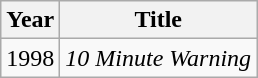<table class="wikitable">
<tr>
<th>Year</th>
<th>Title</th>
</tr>
<tr>
<td>1998</td>
<td><em>10 Minute Warning</em></td>
</tr>
</table>
